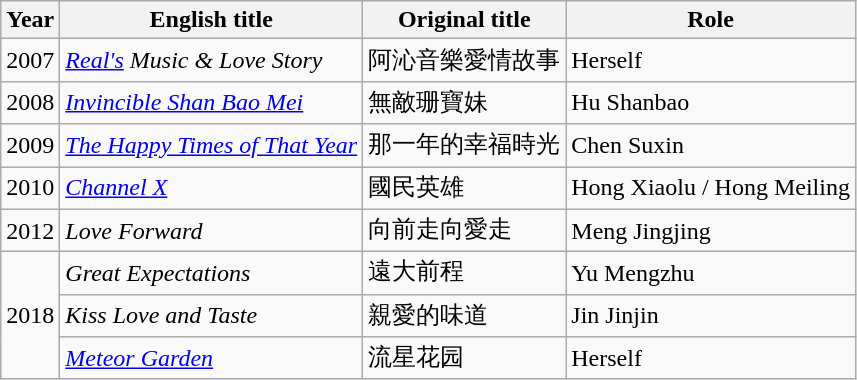<table class="wikitable sortable">
<tr>
<th>Year</th>
<th>English title</th>
<th>Original title</th>
<th>Role</th>
</tr>
<tr>
<td>2007</td>
<td><em><a href='#'>Real's</a> Music & Love Story</em></td>
<td>阿沁音樂愛情故事</td>
<td>Herself</td>
</tr>
<tr>
<td>2008</td>
<td><em><a href='#'>Invincible Shan Bao Mei</a></em></td>
<td>無敵珊寶妹</td>
<td>Hu Shanbao</td>
</tr>
<tr>
<td>2009</td>
<td><em><a href='#'>The Happy Times of That Year</a></em></td>
<td>那一年的幸福時光</td>
<td>Chen Suxin</td>
</tr>
<tr>
<td>2010</td>
<td><em><a href='#'>Channel X</a></em></td>
<td>國民英雄</td>
<td>Hong Xiaolu / Hong Meiling</td>
</tr>
<tr>
<td>2012</td>
<td><em>Love Forward</em></td>
<td>向前走向愛走</td>
<td>Meng Jingjing</td>
</tr>
<tr>
<td rowspan=3>2018</td>
<td><em>Great Expectations</em></td>
<td>遠大前程</td>
<td>Yu Mengzhu</td>
</tr>
<tr>
<td><em>Kiss Love and Taste</em></td>
<td>親愛的味道</td>
<td>Jin Jinjin</td>
</tr>
<tr>
<td><em><a href='#'>Meteor Garden</a></em></td>
<td>流星花园</td>
<td>Herself</td>
</tr>
</table>
